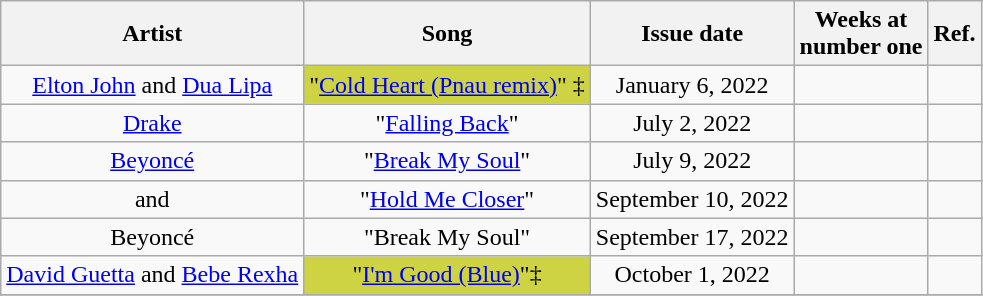<table class="wikitable plainrowheaders sortable">
<tr>
<th scope=col class= "unsortable">Artist</th>
<th scope=col class="unsortable">Song</th>
<th scope=col class="unsortable">Issue date</th>
<th scope=col class="unsortable">Weeks at<br>number one</th>
<th scope=col class="unsortable">Ref.</th>
</tr>
<tr>
<td style="text-align:center;"><a href='#'>Elton John</a> and <a href='#'>Dua Lipa</a></td>
<td style="text-align:center;background:#ced343;">"<a href='#'>Cold Heart (Pnau remix)</a>" ‡</td>
<td style="text-align:center;">January 6, 2022</td>
<td style="text-align:center;"></td>
<td></td>
</tr>
<tr>
<td style="text-align:center;"><a href='#'>Drake</a></td>
<td style="text-align:center;">"<a href='#'>Falling Back</a>"</td>
<td style="text-align:center;">July 2, 2022</td>
<td style="text-align:center;"></td>
<td></td>
</tr>
<tr>
<td style="text-align:center;"><a href='#'>Beyoncé</a></td>
<td style="text-align:center;">"<a href='#'>Break My Soul</a>"</td>
<td style="text-align:center;">July 9, 2022</td>
<td style="text-align:center;"></td>
<td></td>
</tr>
<tr>
<td style="text-align:center;"> and </td>
<td style="text-align:center;">"<a href='#'>Hold Me Closer</a>"</td>
<td style="text-align:center;">September 10, 2022</td>
<td style="text-align:center;"></td>
<td></td>
</tr>
<tr>
<td style="text-align:center;">Beyoncé</td>
<td style="text-align:center;">"Break My Soul"</td>
<td style="text-align:center;">September 17, 2022</td>
<td style="text-align:center;"></td>
<td></td>
</tr>
<tr>
<td style="text-align:center;"><a href='#'>David Guetta</a> and <a href='#'>Bebe Rexha</a></td>
<td style="text-align:center;background:#ced343;">"<a href='#'>I'm Good (Blue)</a>"‡</td>
<td style="text-align:center;">October 1, 2022</td>
<td style="text-align:center;"></td>
<td></td>
</tr>
<tr>
</tr>
</table>
